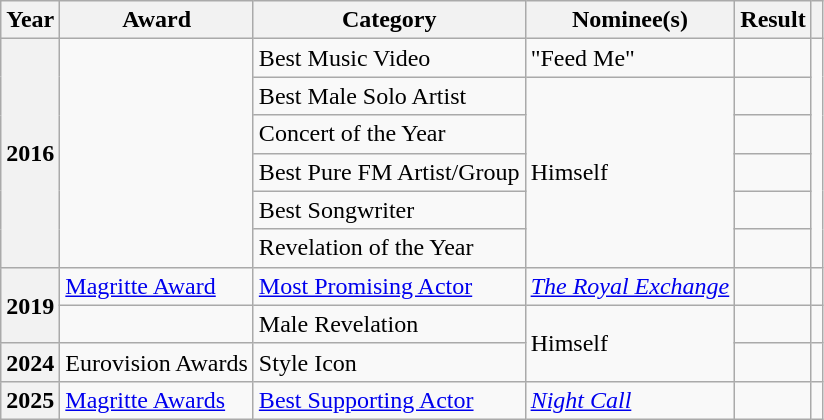<table class="wikitable sortable plainrowheaders">
<tr>
<th scope="col">Year</th>
<th scope="col">Award</th>
<th scope="col">Category</th>
<th scope="col">Nominee(s)</th>
<th scope="col">Result</th>
<th scope="col"></th>
</tr>
<tr>
<th rowspan="6">2016</th>
<td rowspan="6"></td>
<td>Best Music Video</td>
<td>"Feed Me"</td>
<td></td>
<td rowspan="6"></td>
</tr>
<tr>
<td>Best Male Solo Artist</td>
<td rowspan="5">Himself</td>
<td></td>
</tr>
<tr>
<td>Concert of the Year</td>
<td></td>
</tr>
<tr>
<td>Best Pure FM Artist/Group</td>
<td></td>
</tr>
<tr>
<td>Best Songwriter</td>
<td></td>
</tr>
<tr>
<td>Revelation of the Year</td>
<td></td>
</tr>
<tr>
<th rowspan="2">2019</th>
<td><a href='#'>Magritte Award</a></td>
<td><a href='#'>Most Promising Actor</a></td>
<td><em><a href='#'>The Royal Exchange</a></em></td>
<td></td>
<td></td>
</tr>
<tr>
<td></td>
<td>Male Revelation</td>
<td rowspan="2">Himself</td>
<td></td>
<td></td>
</tr>
<tr>
<th>2024</th>
<td>Eurovision Awards</td>
<td>Style Icon</td>
<td></td>
<td></td>
</tr>
<tr>
<th>2025</th>
<td><a href='#'>Magritte Awards</a></td>
<td><a href='#'>Best Supporting Actor</a></td>
<td><em><a href='#'>Night Call</a></em></td>
<td></td>
<td></td>
</tr>
</table>
